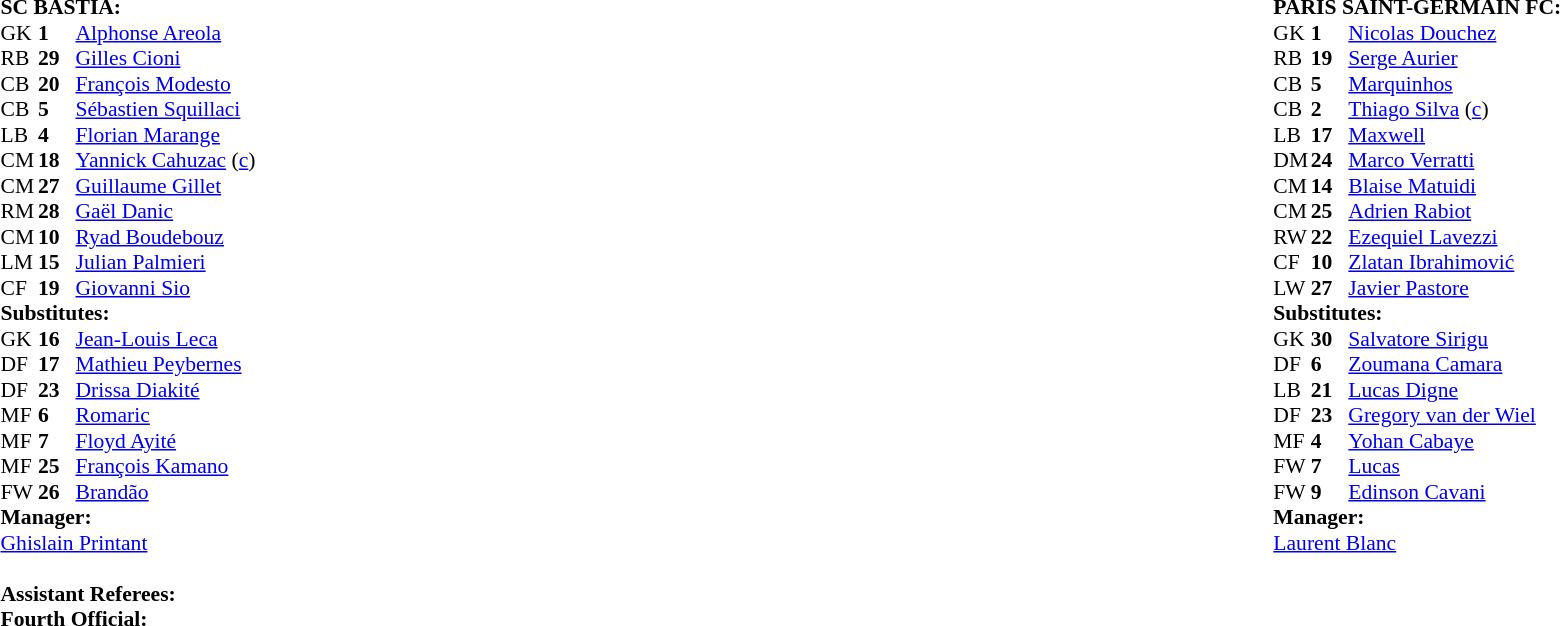<table width=100%>
<tr>
<td valign="top" width="50%"><br><table style=font-size:90% cellspacing=0 cellpadding=0>
<tr>
<td colspan=4><strong>SC BASTIA:</strong></td>
</tr>
<tr>
<th width=25></th>
<th width=25></th>
</tr>
<tr>
<td>GK</td>
<td><strong>1</strong></td>
<td> <a href='#'>Alphonse Areola</a></td>
</tr>
<tr>
<td>RB</td>
<td><strong>29</strong></td>
<td> <a href='#'>Gilles Cioni</a></td>
<td></td>
</tr>
<tr>
<td>CB</td>
<td><strong>20</strong></td>
<td> <a href='#'>François Modesto</a></td>
</tr>
<tr>
<td>CB</td>
<td><strong>5</strong></td>
<td> <a href='#'>Sébastien Squillaci</a></td>
<td></td>
</tr>
<tr>
<td>LB</td>
<td><strong>4</strong></td>
<td> <a href='#'>Florian Marange</a></td>
</tr>
<tr>
<td>CM</td>
<td><strong>18</strong></td>
<td> <a href='#'>Yannick Cahuzac</a> (<a href='#'>c</a>)</td>
<td></td>
</tr>
<tr>
<td>CM</td>
<td><strong>27</strong></td>
<td> <a href='#'>Guillaume Gillet</a></td>
</tr>
<tr>
<td>RM</td>
<td><strong>28</strong></td>
<td> <a href='#'>Gaël Danic</a></td>
<td></td>
<td></td>
</tr>
<tr>
<td>CM</td>
<td><strong>10</strong></td>
<td> <a href='#'>Ryad Boudebouz</a></td>
</tr>
<tr>
<td>LM</td>
<td><strong>15</strong></td>
<td> <a href='#'>Julian Palmieri</a></td>
<td></td>
<td></td>
</tr>
<tr>
<td>CF</td>
<td><strong>19</strong></td>
<td> <a href='#'>Giovanni Sio</a></td>
<td></td>
<td></td>
</tr>
<tr>
<td colspan=3><strong>Substitutes:</strong></td>
</tr>
<tr>
<td>GK</td>
<td><strong>16</strong></td>
<td> <a href='#'>Jean-Louis Leca</a></td>
</tr>
<tr>
<td>DF</td>
<td><strong>17</strong></td>
<td> <a href='#'>Mathieu Peybernes</a></td>
<td></td>
<td></td>
</tr>
<tr>
<td>DF</td>
<td><strong>23</strong></td>
<td> <a href='#'>Drissa Diakité</a></td>
</tr>
<tr>
<td>MF</td>
<td><strong>6</strong></td>
<td> <a href='#'>Romaric</a></td>
</tr>
<tr>
<td>MF</td>
<td><strong>7</strong></td>
<td> <a href='#'>Floyd Ayité</a></td>
<td></td>
<td></td>
</tr>
<tr>
<td>MF</td>
<td><strong>25</strong></td>
<td> <a href='#'>François Kamano</a></td>
</tr>
<tr>
<td>FW</td>
<td><strong>26</strong></td>
<td> <a href='#'>Brandão</a></td>
<td></td>
<td></td>
</tr>
<tr>
<td colspan=3><strong>Manager:</strong></td>
</tr>
<tr>
<td colspan=4> <a href='#'>Ghislain Printant</a><br><br><strong>Assistant Referees:</strong><br>
<strong>Fourth Official:</strong><br></td>
</tr>
</table>
</td>
<td valign="top" width="50%"><br><table style="font-size: 90%" cellspacing="0" cellpadding="0" align=center>
<tr>
<td colspan="4"><strong>PARIS SAINT-GERMAIN FC:</strong></td>
</tr>
<tr>
<th width=25></th>
<th width=25></th>
</tr>
<tr>
<td>GK</td>
<td><strong>1</strong></td>
<td> <a href='#'>Nicolas Douchez</a></td>
</tr>
<tr>
<td>RB</td>
<td><strong>19</strong></td>
<td> <a href='#'>Serge Aurier</a></td>
</tr>
<tr>
<td>CB</td>
<td><strong>5</strong></td>
<td> <a href='#'>Marquinhos</a></td>
</tr>
<tr>
<td>CB</td>
<td><strong>2</strong></td>
<td> <a href='#'>Thiago Silva</a> (<a href='#'>c</a>)</td>
</tr>
<tr>
<td>LB</td>
<td><strong>17</strong></td>
<td> <a href='#'>Maxwell</a></td>
</tr>
<tr>
<td>DM</td>
<td><strong>24</strong></td>
<td> <a href='#'>Marco Verratti</a></td>
</tr>
<tr>
<td>CM</td>
<td><strong>14</strong></td>
<td> <a href='#'>Blaise Matuidi</a></td>
</tr>
<tr>
<td>CM</td>
<td><strong>25</strong></td>
<td> <a href='#'>Adrien Rabiot</a></td>
<td></td>
<td></td>
</tr>
<tr>
<td>RW</td>
<td><strong>22</strong></td>
<td> <a href='#'>Ezequiel Lavezzi</a></td>
<td></td>
<td></td>
</tr>
<tr>
<td>CF</td>
<td><strong>10</strong></td>
<td> <a href='#'>Zlatan Ibrahimović</a></td>
</tr>
<tr>
<td>LW</td>
<td><strong>27</strong></td>
<td> <a href='#'>Javier Pastore</a></td>
<td></td>
<td></td>
</tr>
<tr>
<td colspan=3><strong>Substitutes:</strong></td>
</tr>
<tr>
<td>GK</td>
<td><strong>30</strong></td>
<td> <a href='#'>Salvatore Sirigu</a></td>
</tr>
<tr>
<td>DF</td>
<td><strong>6</strong></td>
<td> <a href='#'>Zoumana Camara</a></td>
</tr>
<tr>
<td>LB</td>
<td><strong>21</strong></td>
<td> <a href='#'>Lucas Digne</a></td>
</tr>
<tr>
<td>DF</td>
<td><strong>23</strong></td>
<td> <a href='#'>Gregory van der Wiel</a></td>
</tr>
<tr>
<td>MF</td>
<td><strong>4</strong></td>
<td> <a href='#'>Yohan Cabaye</a></td>
<td></td>
<td></td>
</tr>
<tr>
<td>FW</td>
<td><strong>7</strong></td>
<td> <a href='#'>Lucas</a></td>
<td></td>
<td></td>
</tr>
<tr>
<td>FW</td>
<td><strong>9</strong></td>
<td> <a href='#'>Edinson Cavani</a></td>
<td></td>
<td></td>
</tr>
<tr>
<td colspan=3><strong>Manager:</strong></td>
</tr>
<tr>
<td colspan=4> <a href='#'>Laurent Blanc</a></td>
</tr>
</table>
</td>
</tr>
</table>
